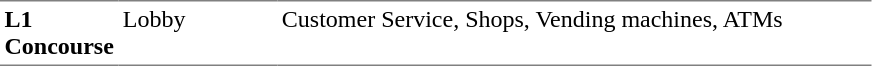<table table border=0 cellspacing=0 cellpadding=3>
<tr>
<td style="border-bottom:solid 1px gray; border-top:solid 1px gray;" valign=top width=50><strong>L1<br>Concourse</strong></td>
<td style="border-bottom:solid 1px gray; border-top:solid 1px gray;" valign=top width=100>Lobby</td>
<td style="border-bottom:solid 1px gray; border-top:solid 1px gray;" valign=top width=390>Customer Service, Shops, Vending machines, ATMs</td>
</tr>
</table>
